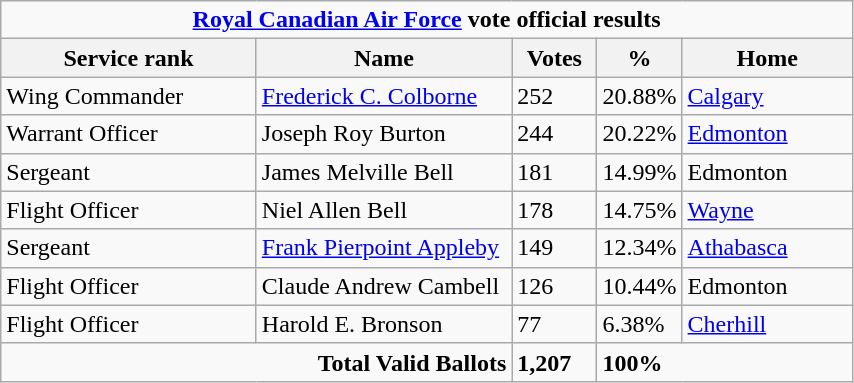<table class="wikitable" width="45%">
<tr>
<td align=center colspan=5><strong><a href='#'>Royal Canadian Air Force</a> vote official results</strong></td>
</tr>
<tr>
<th width="30%">Service rank</th>
<th width="30%">Name</th>
<th width="10%">Votes</th>
<th width="10%">%</th>
<th width="20%">Home</th>
</tr>
<tr>
<td>Wing Commander</td>
<td><a href='#'>Frederick C. Colborne</a></td>
<td>252</td>
<td>20.88%</td>
<td><a href='#'>Calgary</a></td>
</tr>
<tr>
<td>Warrant Officer</td>
<td>Joseph Roy Burton</td>
<td>244</td>
<td>20.22%</td>
<td><a href='#'>Edmonton</a></td>
</tr>
<tr>
<td>Sergeant</td>
<td>James Melville Bell</td>
<td>181</td>
<td>14.99%</td>
<td>Edmonton</td>
</tr>
<tr>
<td>Flight Officer</td>
<td>Niel Allen Bell</td>
<td>178</td>
<td>14.75%</td>
<td><a href='#'>Wayne</a></td>
</tr>
<tr>
<td>Sergeant</td>
<td><a href='#'>Frank Pierpoint Appleby</a></td>
<td>149</td>
<td>12.34%</td>
<td><a href='#'>Athabasca</a></td>
</tr>
<tr>
<td>Flight Officer</td>
<td>Claude Andrew Cambell</td>
<td>126</td>
<td>10.44%</td>
<td>Edmonton</td>
</tr>
<tr>
<td>Flight Officer</td>
<td>Harold E. Bronson</td>
<td>77</td>
<td>6.38%</td>
<td><a href='#'>Cherhill</a></td>
</tr>
<tr>
<td align=right colspan=2><strong>Total Valid Ballots</strong></td>
<td><strong>1,207</strong></td>
<td colspan=2><strong>100%</strong></td>
</tr>
</table>
